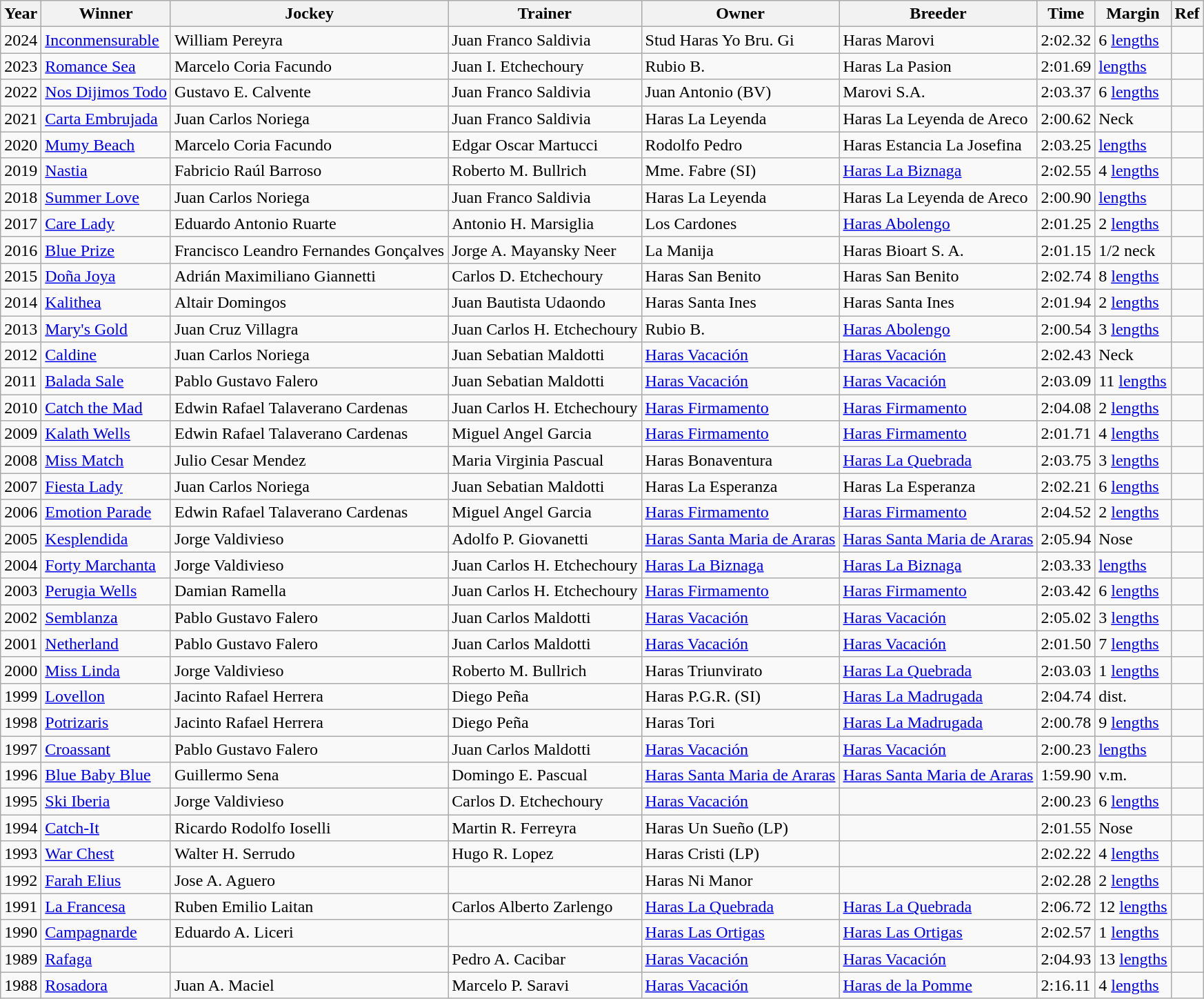<table class="wikitable sortable">
<tr>
<th>Year</th>
<th>Winner</th>
<th>Jockey</th>
<th>Trainer</th>
<th>Owner</th>
<th>Breeder</th>
<th>Time</th>
<th>Margin</th>
<th>Ref</th>
</tr>
<tr>
<td>2024</td>
<td><a href='#'>Inconmensurable</a></td>
<td>William Pereyra</td>
<td>Juan Franco Saldivia</td>
<td>Stud Haras Yo Bru. Gi</td>
<td>Haras Marovi</td>
<td>2:02.32</td>
<td>6 <a href='#'>lengths</a></td>
<td></td>
</tr>
<tr>
<td>2023</td>
<td><a href='#'>Romance Sea</a></td>
<td>Marcelo Coria Facundo</td>
<td>Juan I. Etchechoury</td>
<td>Rubio B.</td>
<td>Haras La Pasion</td>
<td>2:01.69</td>
<td> <a href='#'>lengths</a></td>
<td></td>
</tr>
<tr>
<td>2022</td>
<td><a href='#'>Nos Dijimos Todo</a></td>
<td>Gustavo E. Calvente</td>
<td>Juan Franco Saldivia</td>
<td>Juan Antonio (BV)</td>
<td>Marovi S.A.</td>
<td>2:03.37</td>
<td>6 <a href='#'>lengths</a></td>
<td></td>
</tr>
<tr>
<td>2021</td>
<td><a href='#'>Carta Embrujada</a></td>
<td>Juan Carlos Noriega</td>
<td>Juan Franco Saldivia</td>
<td>Haras La Leyenda</td>
<td>Haras La Leyenda de Areco</td>
<td>2:00.62</td>
<td>Neck</td>
<td></td>
</tr>
<tr>
<td>2020</td>
<td><a href='#'>Mumy Beach</a></td>
<td>Marcelo Coria Facundo</td>
<td>Edgar Oscar Martucci</td>
<td>Rodolfo Pedro</td>
<td>Haras Estancia La Josefina</td>
<td>2:03.25</td>
<td> <a href='#'>lengths</a></td>
<td></td>
</tr>
<tr>
<td>2019</td>
<td><a href='#'>Nastia</a></td>
<td>Fabricio Raúl Barroso</td>
<td>Roberto M. Bullrich</td>
<td>Mme. Fabre (SI)</td>
<td><a href='#'>Haras La Biznaga</a></td>
<td>2:02.55</td>
<td>4 <a href='#'>lengths</a></td>
<td></td>
</tr>
<tr>
<td>2018</td>
<td><a href='#'>Summer Love</a></td>
<td>Juan Carlos Noriega</td>
<td>Juan Franco Saldivia</td>
<td>Haras La Leyenda</td>
<td>Haras La Leyenda de Areco</td>
<td>2:00.90</td>
<td> <a href='#'>lengths</a></td>
<td></td>
</tr>
<tr>
<td>2017</td>
<td><a href='#'>Care Lady</a></td>
<td>Eduardo Antonio Ruarte</td>
<td>Antonio H. Marsiglia</td>
<td>Los Cardones</td>
<td><a href='#'>Haras Abolengo</a></td>
<td>2:01.25</td>
<td>2 <a href='#'>lengths</a></td>
<td></td>
</tr>
<tr>
<td>2016</td>
<td><a href='#'>Blue Prize</a></td>
<td>Francisco Leandro Fernandes Gonçalves</td>
<td>Jorge A. Mayansky Neer</td>
<td>La Manija</td>
<td>Haras Bioart S. A.</td>
<td>2:01.15</td>
<td>1/2 neck</td>
<td></td>
</tr>
<tr>
<td>2015</td>
<td><a href='#'>Doña Joya</a></td>
<td>Adrián Maximiliano Giannetti</td>
<td>Carlos D. Etchechoury</td>
<td>Haras San Benito</td>
<td>Haras San Benito</td>
<td>2:02.74</td>
<td>8 <a href='#'>lengths</a></td>
<td></td>
</tr>
<tr>
<td>2014</td>
<td><a href='#'>Kalithea</a></td>
<td>Altair Domingos</td>
<td>Juan Bautista Udaondo</td>
<td>Haras Santa Ines</td>
<td>Haras Santa Ines</td>
<td>2:01.94</td>
<td>2 <a href='#'>lengths</a></td>
<td></td>
</tr>
<tr>
<td>2013</td>
<td><a href='#'>Mary's Gold</a></td>
<td>Juan Cruz Villagra</td>
<td>Juan Carlos H. Etchechoury</td>
<td>Rubio B.</td>
<td><a href='#'>Haras Abolengo</a></td>
<td>2:00.54</td>
<td>3 <a href='#'>lengths</a></td>
<td></td>
</tr>
<tr>
<td>2012</td>
<td><a href='#'>Caldine</a></td>
<td>Juan Carlos Noriega</td>
<td>Juan Sebatian Maldotti</td>
<td><a href='#'>Haras Vacación</a></td>
<td><a href='#'>Haras Vacación</a></td>
<td>2:02.43</td>
<td>Neck</td>
<td></td>
</tr>
<tr>
<td>2011</td>
<td><a href='#'>Balada Sale</a></td>
<td>Pablo Gustavo Falero</td>
<td>Juan Sebatian Maldotti</td>
<td><a href='#'>Haras Vacación</a></td>
<td><a href='#'>Haras Vacación</a></td>
<td>2:03.09</td>
<td>11 <a href='#'>lengths</a></td>
<td></td>
</tr>
<tr>
<td>2010</td>
<td><a href='#'>Catch the Mad</a></td>
<td>Edwin Rafael Talaverano Cardenas</td>
<td>Juan Carlos H. Etchechoury</td>
<td><a href='#'>Haras Firmamento</a></td>
<td><a href='#'>Haras Firmamento</a></td>
<td>2:04.08</td>
<td>2 <a href='#'>lengths</a></td>
<td></td>
</tr>
<tr>
<td>2009</td>
<td><a href='#'>Kalath Wells</a></td>
<td>Edwin Rafael Talaverano Cardenas</td>
<td>Miguel Angel Garcia</td>
<td><a href='#'>Haras Firmamento</a></td>
<td><a href='#'>Haras Firmamento</a></td>
<td>2:01.71</td>
<td>4 <a href='#'>lengths</a></td>
<td></td>
</tr>
<tr>
<td>2008</td>
<td><a href='#'>Miss Match</a></td>
<td>Julio Cesar Mendez</td>
<td>Maria Virginia Pascual</td>
<td>Haras Bonaventura</td>
<td><a href='#'>Haras La Quebrada</a></td>
<td>2:03.75</td>
<td>3 <a href='#'>lengths</a></td>
<td></td>
</tr>
<tr>
<td>2007</td>
<td><a href='#'>Fiesta Lady</a></td>
<td>Juan Carlos Noriega</td>
<td>Juan Sebatian Maldotti</td>
<td>Haras La Esperanza</td>
<td>Haras La Esperanza</td>
<td>2:02.21</td>
<td>6 <a href='#'>lengths</a></td>
<td></td>
</tr>
<tr>
<td>2006</td>
<td><a href='#'>Emotion Parade</a></td>
<td>Edwin Rafael Talaverano Cardenas</td>
<td>Miguel Angel Garcia</td>
<td><a href='#'>Haras Firmamento</a></td>
<td><a href='#'>Haras Firmamento</a></td>
<td>2:04.52</td>
<td>2 <a href='#'>lengths</a></td>
<td></td>
</tr>
<tr>
<td>2005</td>
<td><a href='#'>Kesplendida</a></td>
<td>Jorge Valdivieso</td>
<td>Adolfo P. Giovanetti</td>
<td><a href='#'>Haras Santa Maria de Araras</a></td>
<td><a href='#'>Haras Santa Maria de Araras</a></td>
<td>2:05.94</td>
<td>Nose</td>
<td></td>
</tr>
<tr>
<td>2004</td>
<td><a href='#'>Forty Marchanta</a></td>
<td>Jorge Valdivieso</td>
<td>Juan Carlos H. Etchechoury</td>
<td><a href='#'>Haras La Biznaga</a></td>
<td><a href='#'>Haras La Biznaga</a></td>
<td>2:03.33</td>
<td> <a href='#'>lengths</a></td>
<td></td>
</tr>
<tr>
<td>2003</td>
<td><a href='#'>Perugia Wells</a></td>
<td>Damian Ramella</td>
<td>Juan Carlos H. Etchechoury</td>
<td><a href='#'>Haras Firmamento</a></td>
<td><a href='#'>Haras Firmamento</a></td>
<td>2:03.42</td>
<td>6 <a href='#'>lengths</a></td>
<td></td>
</tr>
<tr>
<td>2002</td>
<td><a href='#'>Semblanza</a></td>
<td>Pablo Gustavo Falero</td>
<td>Juan Carlos Maldotti</td>
<td><a href='#'>Haras Vacación</a></td>
<td><a href='#'>Haras Vacación</a></td>
<td>2:05.02</td>
<td>3 <a href='#'>lengths</a></td>
<td></td>
</tr>
<tr>
<td>2001</td>
<td><a href='#'>Netherland</a></td>
<td>Pablo Gustavo Falero</td>
<td>Juan Carlos Maldotti</td>
<td><a href='#'>Haras Vacación</a></td>
<td><a href='#'>Haras Vacación</a></td>
<td>2:01.50</td>
<td>7 <a href='#'>lengths</a></td>
<td></td>
</tr>
<tr>
<td>2000</td>
<td><a href='#'>Miss Linda</a></td>
<td>Jorge Valdivieso</td>
<td>Roberto M. Bullrich</td>
<td>Haras Triunvirato</td>
<td><a href='#'>Haras La Quebrada</a></td>
<td>2:03.03</td>
<td>1 <a href='#'>lengths</a></td>
<td></td>
</tr>
<tr>
<td>1999</td>
<td><a href='#'>Lovellon</a></td>
<td>Jacinto Rafael Herrera</td>
<td>Diego Peña</td>
<td>Haras P.G.R. (SI)</td>
<td><a href='#'>Haras La Madrugada</a></td>
<td>2:04.74</td>
<td>dist.</td>
<td></td>
</tr>
<tr>
<td>1998</td>
<td><a href='#'>Potrizaris</a></td>
<td>Jacinto Rafael Herrera</td>
<td>Diego Peña</td>
<td>Haras Tori</td>
<td><a href='#'>Haras La Madrugada</a></td>
<td>2:00.78</td>
<td>9 <a href='#'>lengths</a></td>
<td></td>
</tr>
<tr>
<td>1997</td>
<td><a href='#'>Croassant</a></td>
<td>Pablo Gustavo Falero</td>
<td>Juan Carlos Maldotti</td>
<td><a href='#'>Haras Vacación</a></td>
<td><a href='#'>Haras Vacación</a></td>
<td>2:00.23</td>
<td> <a href='#'>lengths</a></td>
<td></td>
</tr>
<tr>
<td>1996</td>
<td><a href='#'>Blue Baby Blue</a></td>
<td>Guillermo Sena</td>
<td>Domingo E. Pascual</td>
<td><a href='#'>Haras Santa Maria de Araras</a></td>
<td><a href='#'>Haras Santa Maria de Araras</a></td>
<td>1:59.90</td>
<td>v.m.</td>
<td></td>
</tr>
<tr>
<td>1995</td>
<td><a href='#'>Ski Iberia</a></td>
<td>Jorge Valdivieso</td>
<td>Carlos D. Etchechoury</td>
<td><a href='#'>Haras Vacación</a></td>
<td></td>
<td>2:00.23</td>
<td>6 <a href='#'>lengths</a></td>
<td></td>
</tr>
<tr>
<td>1994</td>
<td><a href='#'>Catch-It</a></td>
<td>Ricardo Rodolfo Ioselli</td>
<td>Martin R. Ferreyra</td>
<td>Haras Un Sueño (LP)</td>
<td></td>
<td>2:01.55</td>
<td>Nose</td>
<td></td>
</tr>
<tr>
<td>1993</td>
<td><a href='#'>War Chest</a></td>
<td>Walter H. Serrudo</td>
<td>Hugo R. Lopez</td>
<td>Haras Cristi (LP)</td>
<td></td>
<td>2:02.22</td>
<td>4 <a href='#'>lengths</a></td>
<td></td>
</tr>
<tr>
<td>1992</td>
<td><a href='#'>Farah Elius</a></td>
<td>Jose A. Aguero</td>
<td></td>
<td>Haras Ni Manor</td>
<td></td>
<td>2:02.28</td>
<td>2 <a href='#'>lengths</a></td>
<td></td>
</tr>
<tr>
<td>1991</td>
<td><a href='#'>La Francesa</a></td>
<td>Ruben Emilio Laitan</td>
<td>Carlos Alberto Zarlengo</td>
<td><a href='#'>Haras La Quebrada</a></td>
<td><a href='#'>Haras La Quebrada</a></td>
<td>2:06.72</td>
<td>12 <a href='#'>lengths</a></td>
<td></td>
</tr>
<tr>
<td>1990</td>
<td><a href='#'>Campagnarde</a></td>
<td>Eduardo A. Liceri</td>
<td></td>
<td><a href='#'>Haras Las Ortigas</a></td>
<td><a href='#'>Haras Las Ortigas</a></td>
<td>2:02.57</td>
<td>1 <a href='#'>lengths</a></td>
<td></td>
</tr>
<tr>
<td>1989</td>
<td><a href='#'>Rafaga</a></td>
<td></td>
<td>Pedro A. Cacibar</td>
<td><a href='#'>Haras Vacación</a></td>
<td><a href='#'>Haras Vacación</a></td>
<td>2:04.93</td>
<td>13 <a href='#'>lengths</a></td>
<td></td>
</tr>
<tr>
<td>1988</td>
<td><a href='#'>Rosadora</a></td>
<td>Juan A. Maciel</td>
<td>Marcelo P. Saravi</td>
<td><a href='#'>Haras Vacación</a></td>
<td><a href='#'>Haras de la Pomme</a></td>
<td>2:16.11</td>
<td>4 <a href='#'>lengths</a></td>
<td></td>
</tr>
</table>
